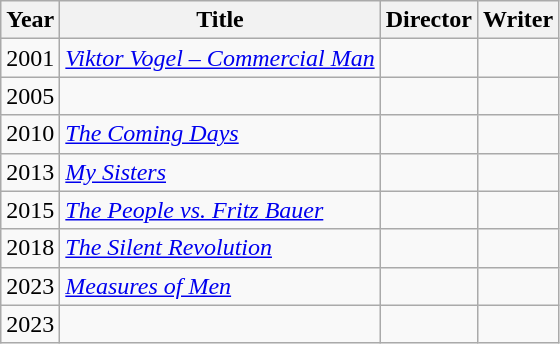<table class="wikitable">
<tr>
<th>Year</th>
<th>Title</th>
<th>Director</th>
<th>Writer</th>
</tr>
<tr>
<td>2001</td>
<td><em><a href='#'>Viktor Vogel – Commercial Man</a></em></td>
<td></td>
<td></td>
</tr>
<tr>
<td>2005</td>
<td><em></em></td>
<td></td>
<td></td>
</tr>
<tr>
<td>2010</td>
<td><em><a href='#'>The Coming Days</a></em></td>
<td></td>
<td></td>
</tr>
<tr>
<td>2013</td>
<td><em><a href='#'>My Sisters</a></em></td>
<td></td>
<td></td>
</tr>
<tr>
<td>2015</td>
<td><em><a href='#'>The People vs. Fritz Bauer</a></em></td>
<td></td>
<td></td>
</tr>
<tr>
<td>2018</td>
<td><em><a href='#'>The Silent Revolution</a></em></td>
<td></td>
<td></td>
</tr>
<tr>
<td>2023</td>
<td><em><a href='#'>Measures of Men</a></em></td>
<td></td>
<td></td>
</tr>
<tr>
<td>2023</td>
<td><em></em></td>
<td></td>
<td></td>
</tr>
</table>
